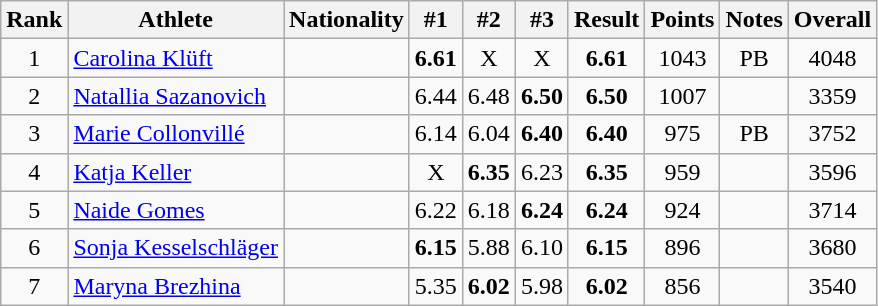<table class="wikitable sortable" style="text-align:center">
<tr>
<th>Rank</th>
<th>Athlete</th>
<th>Nationality</th>
<th>#1</th>
<th>#2</th>
<th>#3</th>
<th>Result</th>
<th>Points</th>
<th>Notes</th>
<th>Overall</th>
</tr>
<tr>
<td>1</td>
<td align=left><a href='#'>Carolina Klüft</a></td>
<td align=left></td>
<td><strong>6.61</strong></td>
<td>X</td>
<td>X</td>
<td><strong>6.61</strong></td>
<td>1043</td>
<td>PB</td>
<td>4048</td>
</tr>
<tr>
<td>2</td>
<td align=left><a href='#'>Natallia Sazanovich</a></td>
<td align=left></td>
<td>6.44</td>
<td>6.48</td>
<td><strong>6.50</strong></td>
<td><strong>6.50</strong></td>
<td>1007</td>
<td></td>
<td>3359</td>
</tr>
<tr>
<td>3</td>
<td align=left><a href='#'>Marie Collonvillé</a></td>
<td align=left></td>
<td>6.14</td>
<td>6.04</td>
<td><strong>6.40</strong></td>
<td><strong>6.40</strong></td>
<td>975</td>
<td>PB</td>
<td>3752</td>
</tr>
<tr>
<td>4</td>
<td align=left><a href='#'>Katja Keller</a></td>
<td align=left></td>
<td>X</td>
<td><strong>6.35</strong></td>
<td>6.23</td>
<td><strong>6.35</strong></td>
<td>959</td>
<td></td>
<td>3596</td>
</tr>
<tr>
<td>5</td>
<td align=left><a href='#'>Naide Gomes</a></td>
<td align=left></td>
<td>6.22</td>
<td>6.18</td>
<td><strong>6.24</strong></td>
<td><strong>6.24</strong></td>
<td>924</td>
<td></td>
<td>3714</td>
</tr>
<tr>
<td>6</td>
<td align=left><a href='#'>Sonja Kesselschläger</a></td>
<td align=left></td>
<td><strong>6.15</strong></td>
<td>5.88</td>
<td>6.10</td>
<td><strong>6.15</strong></td>
<td>896</td>
<td></td>
<td>3680</td>
</tr>
<tr>
<td>7</td>
<td align=left><a href='#'>Maryna Brezhina</a></td>
<td align=left></td>
<td>5.35</td>
<td><strong>6.02</strong></td>
<td>5.98</td>
<td><strong>6.02</strong></td>
<td>856</td>
<td></td>
<td>3540</td>
</tr>
</table>
